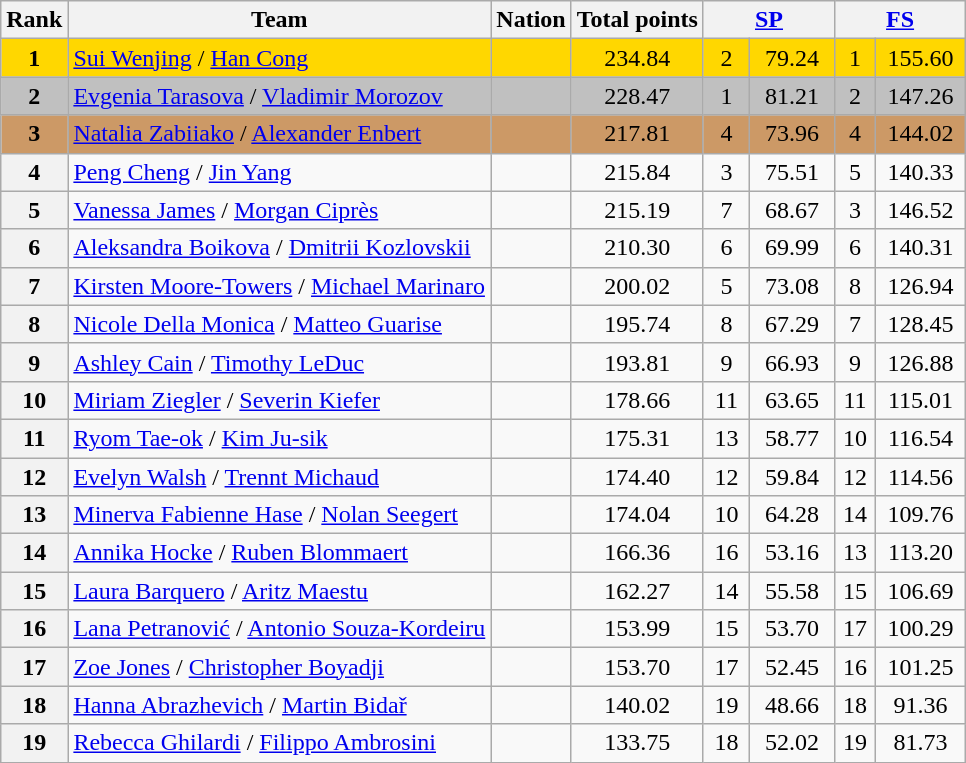<table class="wikitable sortable">
<tr>
<th>Rank</th>
<th>Team</th>
<th>Nation</th>
<th>Total points</th>
<th colspan="2" width="80px"><a href='#'>SP</a></th>
<th colspan="2" width="80px"><a href='#'>FS</a></th>
</tr>
<tr bgcolor="gold">
<td align="center"><strong>1</strong></td>
<td><a href='#'>Sui Wenjing</a> / <a href='#'>Han Cong</a></td>
<td></td>
<td align="center">234.84</td>
<td align="center">2</td>
<td align="center">79.24</td>
<td align="center">1</td>
<td align="center">155.60</td>
</tr>
<tr bgcolor="silver">
<td align="center"><strong>2</strong></td>
<td><a href='#'>Evgenia Tarasova</a> / <a href='#'>Vladimir Morozov</a></td>
<td></td>
<td align="center">228.47</td>
<td align="center">1</td>
<td align="center">81.21</td>
<td align="center">2</td>
<td align="center">147.26</td>
</tr>
<tr bgcolor="cc9966">
<td align="center"><strong>3</strong></td>
<td><a href='#'>Natalia Zabiiako</a> / <a href='#'>Alexander Enbert</a></td>
<td></td>
<td align="center">217.81</td>
<td align="center">4</td>
<td align="center">73.96</td>
<td align="center">4</td>
<td align="center">144.02</td>
</tr>
<tr>
<th>4</th>
<td><a href='#'>Peng Cheng</a> / <a href='#'>Jin Yang</a></td>
<td></td>
<td align="center">215.84</td>
<td align="center">3</td>
<td align="center">75.51</td>
<td align="center">5</td>
<td align="center">140.33</td>
</tr>
<tr>
<th>5</th>
<td><a href='#'>Vanessa James</a> / <a href='#'>Morgan Ciprès</a></td>
<td></td>
<td align="center">215.19</td>
<td align="center">7</td>
<td align="center">68.67</td>
<td align="center">3</td>
<td align="center">146.52</td>
</tr>
<tr>
<th>6</th>
<td><a href='#'>Aleksandra Boikova</a> / <a href='#'>Dmitrii Kozlovskii</a></td>
<td></td>
<td align="center">210.30</td>
<td align="center">6</td>
<td align="center">69.99</td>
<td align="center">6</td>
<td align="center">140.31</td>
</tr>
<tr>
<th>7</th>
<td><a href='#'>Kirsten Moore-Towers</a> / <a href='#'>Michael Marinaro</a></td>
<td></td>
<td align="center">200.02</td>
<td align="center">5</td>
<td align="center">73.08</td>
<td align="center">8</td>
<td align="center">126.94</td>
</tr>
<tr>
<th>8</th>
<td><a href='#'>Nicole Della Monica</a> / <a href='#'>Matteo Guarise</a></td>
<td></td>
<td align="center">195.74</td>
<td align="center">8</td>
<td align="center">67.29</td>
<td align="center">7</td>
<td align="center">128.45</td>
</tr>
<tr>
<th>9</th>
<td><a href='#'>Ashley Cain</a> / <a href='#'>Timothy LeDuc</a></td>
<td></td>
<td align="center">193.81</td>
<td align="center">9</td>
<td align="center">66.93</td>
<td align="center">9</td>
<td align="center">126.88</td>
</tr>
<tr>
<th>10</th>
<td><a href='#'>Miriam Ziegler</a> / <a href='#'>Severin Kiefer</a></td>
<td></td>
<td align="center">178.66</td>
<td align="center">11</td>
<td align="center">63.65</td>
<td align="center">11</td>
<td align="center">115.01</td>
</tr>
<tr>
<th>11</th>
<td><a href='#'>Ryom Tae-ok</a> / <a href='#'>Kim Ju-sik</a></td>
<td></td>
<td align="center">175.31</td>
<td align="center">13</td>
<td align="center">58.77</td>
<td align="center">10</td>
<td align="center">116.54</td>
</tr>
<tr>
<th>12</th>
<td><a href='#'>Evelyn Walsh</a> / <a href='#'>Trennt Michaud</a></td>
<td></td>
<td align="center">174.40</td>
<td align="center">12</td>
<td align="center">59.84</td>
<td align="center">12</td>
<td align="center">114.56</td>
</tr>
<tr>
<th>13</th>
<td><a href='#'>Minerva Fabienne Hase</a> / <a href='#'>Nolan Seegert</a></td>
<td></td>
<td align="center">174.04</td>
<td align="center">10</td>
<td align="center">64.28</td>
<td align="center">14</td>
<td align="center">109.76</td>
</tr>
<tr>
<th>14</th>
<td><a href='#'>Annika Hocke</a> / <a href='#'>Ruben Blommaert</a></td>
<td></td>
<td align="center">166.36</td>
<td align="center">16</td>
<td align="center">53.16</td>
<td align="center">13</td>
<td align="center">113.20</td>
</tr>
<tr>
<th>15</th>
<td><a href='#'>Laura Barquero</a> / <a href='#'>Aritz Maestu</a></td>
<td></td>
<td align="center">162.27</td>
<td align="center">14</td>
<td align="center">55.58</td>
<td align="center">15</td>
<td align="center">106.69</td>
</tr>
<tr>
<th>16</th>
<td><a href='#'>Lana Petranović</a> / <a href='#'>Antonio Souza-Kordeiru</a></td>
<td></td>
<td align="center">153.99</td>
<td align="center">15</td>
<td align="center">53.70</td>
<td align="center">17</td>
<td align="center">100.29</td>
</tr>
<tr>
<th>17</th>
<td><a href='#'>Zoe Jones</a> / <a href='#'>Christopher Boyadji</a></td>
<td></td>
<td align="center">153.70</td>
<td align="center">17</td>
<td align="center">52.45</td>
<td align="center">16</td>
<td align="center">101.25</td>
</tr>
<tr>
<th>18</th>
<td><a href='#'>Hanna Abrazhevich</a> / <a href='#'>Martin Bidař</a></td>
<td></td>
<td align="center">140.02</td>
<td align="center">19</td>
<td align="center">48.66</td>
<td align="center">18</td>
<td align="center">91.36</td>
</tr>
<tr>
<th>19</th>
<td><a href='#'>Rebecca Ghilardi</a> / <a href='#'>Filippo Ambrosini</a></td>
<td></td>
<td align="center">133.75</td>
<td align="center">18</td>
<td align="center">52.02</td>
<td align="center">19</td>
<td align="center">81.73</td>
</tr>
</table>
